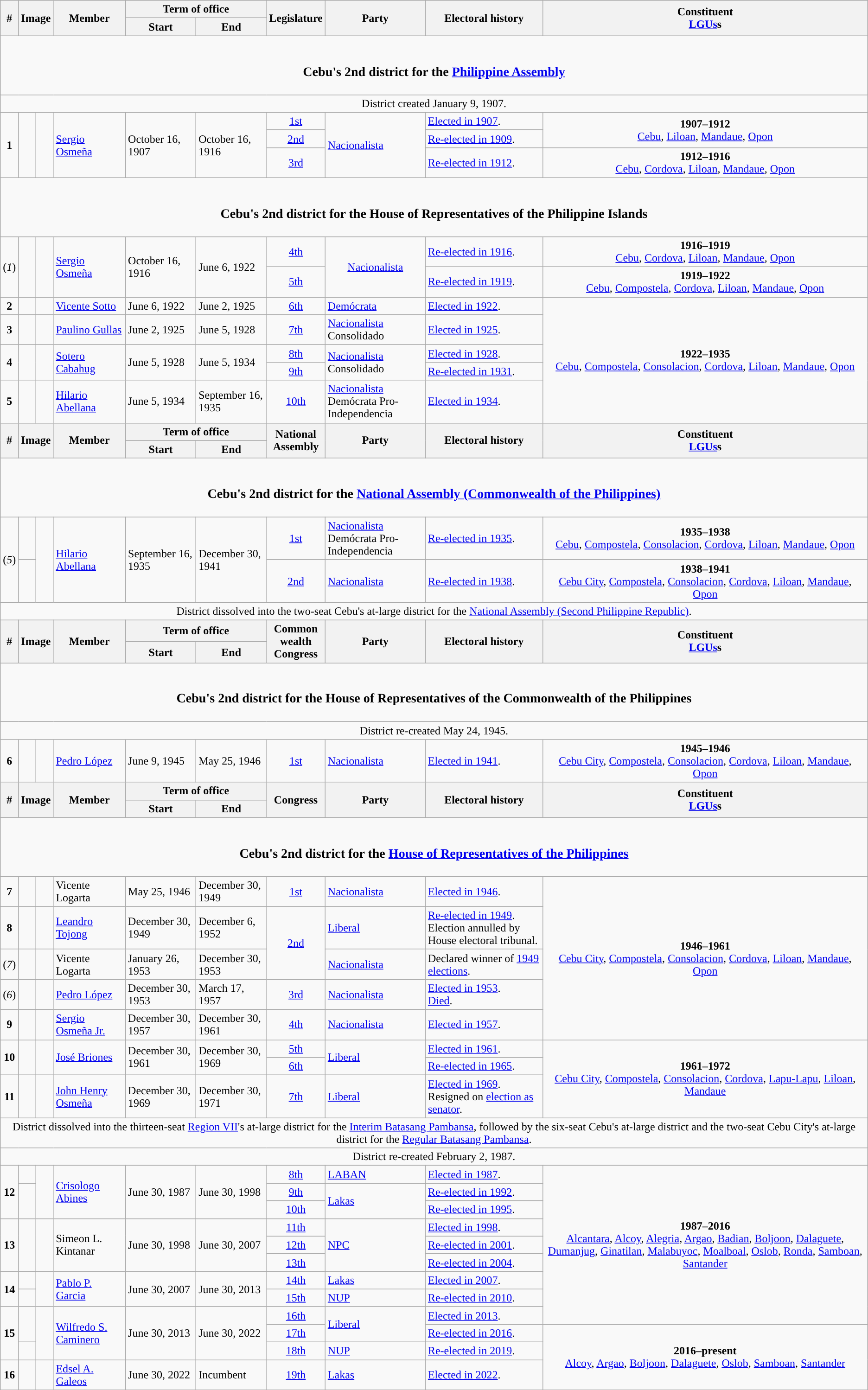<table class=wikitable>
<tr>
<th rowspan="2">#</th>
<th rowspan="2" colspan=2>Image</th>
<th rowspan="2">Member</th>
<th colspan=2>Term of office</th>
<th rowspan="2">Legislature</th>
<th rowspan="2">Party</th>
<th rowspan="2">Electoral history</th>
<th rowspan="2">Constituent<br><a href='#'>LGUs</a>s</th>
</tr>
<tr>
<th>Start</th>
<th>End</th>
</tr>
<tr>
<td colspan="10" style="text-align:center;"><br><h3>Cebu's 2nd district for the <a href='#'>Philippine Assembly</a></h3></td>
</tr>
<tr>
<td colspan="10" style="text-align:center;">District created January 9, 1907.</td>
</tr>
<tr>
<td rowspan="3" style="text-align:center;"><strong>1</strong></td>
<td rowspan="3" style="color:inherit;background:"></td>
<td rowspan="3"></td>
<td rowspan="3"><a href='#'>Sergio Osmeña</a></td>
<td rowspan="3">October 16, 1907</td>
<td rowspan="3">October 16, 1916</td>
<td style="text-align:center;"><a href='#'>1st</a></td>
<td rowspan="3"><a href='#'>Nacionalista</a></td>
<td><a href='#'>Elected in 1907</a>.</td>
<td rowspan="2" style="text-align:center;"><strong>1907–1912</strong><br><a href='#'>Cebu</a>, <a href='#'>Liloan</a>, <a href='#'>Mandaue</a>, <a href='#'>Opon</a></td>
</tr>
<tr>
<td style="text-align:center;"><a href='#'>2nd</a></td>
<td><a href='#'>Re-elected in 1909</a>.</td>
</tr>
<tr>
<td style="text-align:center;"><a href='#'>3rd</a></td>
<td><a href='#'>Re-elected in 1912</a>.</td>
<td style="text-align:center;"><strong>1912–1916</strong><br><a href='#'>Cebu</a>, <a href='#'>Cordova</a>, <a href='#'>Liloan</a>, <a href='#'>Mandaue</a>, <a href='#'>Opon</a></td>
</tr>
<tr>
<td colspan="10" style="text-align:center;"><br><h3>Cebu's 2nd district for the House of Representatives of the Philippine Islands</h3></td>
</tr>
<tr>
<td rowspan="2" style="text-align:center;">(<em>1</em>)</td>
<td rowspan="2" style="color:inherit;background:"></td>
<td rowspan="2"></td>
<td rowspan="2"><a href='#'>Sergio Osmeña</a></td>
<td rowspan="2">October 16, 1916</td>
<td rowspan="2">June 6, 1922</td>
<td style="text-align:center;"><a href='#'>4th</a></td>
<td rowspan="2" style="text-align:center;"><a href='#'>Nacionalista</a></td>
<td><a href='#'>Re-elected in 1916</a>.</td>
<td style="text-align:center;"><strong>1916–1919</strong><br><a href='#'>Cebu</a>, <a href='#'>Cordova</a>, <a href='#'>Liloan</a>, <a href='#'>Mandaue</a>, <a href='#'>Opon</a></td>
</tr>
<tr>
<td style="text-align:center;"><a href='#'>5th</a></td>
<td><a href='#'>Re-elected in 1919</a>.</td>
<td style="text-align:center;"><strong>1919–1922</strong><br><a href='#'>Cebu</a>, <a href='#'>Compostela</a>, <a href='#'>Cordova</a>, <a href='#'>Liloan</a>, <a href='#'>Mandaue</a>, <a href='#'>Opon</a></td>
</tr>
<tr>
<td style="text-align:center;"><strong>2</strong></td>
<td style="color:inherit;background:"></td>
<td></td>
<td><a href='#'>Vicente Sotto</a></td>
<td>June 6, 1922</td>
<td>June 2, 1925</td>
<td style="text-align:center;"><a href='#'>6th</a></td>
<td><a href='#'>Demócrata</a></td>
<td><a href='#'>Elected in 1922</a>.</td>
<td rowspan="5" style="text-align:center;"><strong>1922–1935</strong><br><a href='#'>Cebu</a>, <a href='#'>Compostela</a>, <a href='#'>Consolacion</a>, <a href='#'>Cordova</a>, <a href='#'>Liloan</a>, <a href='#'>Mandaue</a>, <a href='#'>Opon</a></td>
</tr>
<tr>
<td style="text-align:center;"><strong>3</strong></td>
<td style="color:inherit;background:"></td>
<td></td>
<td><a href='#'>Paulino Gullas</a></td>
<td>June 2, 1925</td>
<td>June 5, 1928</td>
<td style="text-align:center;"><a href='#'>7th</a></td>
<td><a href='#'>Nacionalista</a><br>Consolidado</td>
<td><a href='#'>Elected in 1925</a>.</td>
</tr>
<tr>
<td rowspan="2" style="text-align:center;"><strong>4</strong></td>
<td rowspan="2" style="color:inherit;background:"></td>
<td rowspan="2"></td>
<td rowspan="2"><a href='#'>Sotero Cabahug</a></td>
<td rowspan="2">June 5, 1928</td>
<td rowspan="2">June 5, 1934</td>
<td style="text-align:center;"><a href='#'>8th</a></td>
<td rowspan="2"><a href='#'>Nacionalista</a><br>Consolidado</td>
<td><a href='#'>Elected in 1928</a>.</td>
</tr>
<tr>
<td style="text-align:center;"><a href='#'>9th</a></td>
<td><a href='#'>Re-elected in 1931</a>.</td>
</tr>
<tr>
<td style="text-align:center;"><strong>5</strong></td>
<td style="color:inherit;background:"></td>
<td></td>
<td><a href='#'>Hilario Abellana</a></td>
<td>June 5, 1934</td>
<td>September 16, 1935</td>
<td style="text-align:center;"><a href='#'>10th</a></td>
<td><a href='#'>Nacionalista</a><br>Demócrata Pro-Independencia</td>
<td><a href='#'>Elected in 1934</a>.</td>
</tr>
<tr>
<th rowspan="2">#</th>
<th rowspan="2" colspan=2>Image</th>
<th rowspan="2">Member</th>
<th colspan=2>Term of office</th>
<th rowspan="2">National<br>Assembly</th>
<th rowspan="2">Party</th>
<th rowspan="2">Electoral history</th>
<th rowspan="2">Constituent<br><a href='#'>LGUs</a>s</th>
</tr>
<tr>
<th>Start</th>
<th>End</th>
</tr>
<tr>
<td colspan="10" style="text-align:center;"><br><h3>Cebu's 2nd district for the <a href='#'>National Assembly (Commonwealth of the Philippines)</a></h3></td>
</tr>
<tr>
<td rowspan="2" style="text-align:center;">(<em>5</em>)</td>
<td style="color:inherit;background:"></td>
<td rowspan="2"></td>
<td rowspan="2"><a href='#'>Hilario Abellana</a></td>
<td rowspan="2">September 16, 1935</td>
<td rowspan="2">December 30, 1941</td>
<td style="text-align:center;"><a href='#'>1st</a></td>
<td><a href='#'>Nacionalista</a><br>Demócrata Pro-Independencia</td>
<td><a href='#'>Re-elected in 1935</a>.</td>
<td style="text-align:center;"><strong>1935–1938</strong><br><a href='#'>Cebu</a>, <a href='#'>Compostela</a>, <a href='#'>Consolacion</a>, <a href='#'>Cordova</a>, <a href='#'>Liloan</a>, <a href='#'>Mandaue</a>, <a href='#'>Opon</a></td>
</tr>
<tr>
<td style="color:inherit;background:"></td>
<td style="text-align:center;"><a href='#'>2nd</a></td>
<td><a href='#'>Nacionalista</a></td>
<td><a href='#'>Re-elected in 1938</a>.</td>
<td style="text-align:center;"><strong>1938–1941</strong><br><a href='#'>Cebu City</a>, <a href='#'>Compostela</a>, <a href='#'>Consolacion</a>, <a href='#'>Cordova</a>, <a href='#'>Liloan</a>, <a href='#'>Mandaue</a>, <a href='#'>Opon</a></td>
</tr>
<tr>
<td colspan="10" style="text-align:center;">District dissolved into the two-seat Cebu's at-large district for the <a href='#'>National Assembly (Second Philippine Republic)</a>.</td>
</tr>
<tr>
<th rowspan="2">#</th>
<th rowspan="2" colspan=2>Image</th>
<th rowspan="2">Member</th>
<th colspan=2>Term of office</th>
<th rowspan="2">Common<br>wealth<br>Congress</th>
<th rowspan="2">Party</th>
<th rowspan="2">Electoral history</th>
<th rowspan="2">Constituent<br><a href='#'>LGUs</a>s</th>
</tr>
<tr>
<th>Start</th>
<th>End</th>
</tr>
<tr>
<td colspan="10" style="text-align:center;"><br><h3>Cebu's 2nd district for the House of Representatives of the Commonwealth of the Philippines</h3></td>
</tr>
<tr>
<td colspan="10" style="text-align:center;">District re-created May 24, 1945.</td>
</tr>
<tr>
<td style="text-align:center;"><strong>6</strong></td>
<td style="color:inherit;background:"></td>
<td></td>
<td><a href='#'>Pedro López</a></td>
<td>June 9, 1945</td>
<td>May 25, 1946</td>
<td style="text-align:center;"><a href='#'>1st</a></td>
<td><a href='#'>Nacionalista</a></td>
<td><a href='#'>Elected in 1941</a>.</td>
<td style="text-align:center;"><strong>1945–1946</strong><br><a href='#'>Cebu City</a>, <a href='#'>Compostela</a>, <a href='#'>Consolacion</a>, <a href='#'>Cordova</a>, <a href='#'>Liloan</a>, <a href='#'>Mandaue</a>, <a href='#'>Opon</a></td>
</tr>
<tr>
<th rowspan="2">#</th>
<th rowspan="2" colspan=2>Image</th>
<th rowspan="2">Member</th>
<th colspan=2>Term of office</th>
<th rowspan="2">Congress</th>
<th rowspan="2">Party</th>
<th rowspan="2">Electoral history</th>
<th rowspan="2">Constituent<br><a href='#'>LGUs</a>s</th>
</tr>
<tr>
<th>Start</th>
<th>End</th>
</tr>
<tr>
<td colspan="10" align=center><br><h3>Cebu's 2nd district for the <a href='#'>House of Representatives of the Philippines</a></h3></td>
</tr>
<tr>
<td style="text-align:center;"><strong>7</strong></td>
<td style="color:inherit;background:"></td>
<td></td>
<td>Vicente Logarta</td>
<td>May 25, 1946</td>
<td>December 30, 1949</td>
<td style="text-align:center;"><a href='#'>1st</a></td>
<td><a href='#'>Nacionalista</a></td>
<td><a href='#'>Elected in 1946</a>.</td>
<td rowspan="5" style="text-align:center;"><strong>1946–1961</strong><br><a href='#'>Cebu City</a>, <a href='#'>Compostela</a>, <a href='#'>Consolacion</a>, <a href='#'>Cordova</a>, <a href='#'>Liloan</a>, <a href='#'>Mandaue</a>, <a href='#'>Opon</a></td>
</tr>
<tr>
<td style="text-align:center;"><strong>8</strong></td>
<td style="color:inherit;background:"></td>
<td></td>
<td><a href='#'>Leandro Tojong</a></td>
<td>December 30, 1949</td>
<td>December 6, 1952</td>
<td style="text-align:center;" rowspan="2"><a href='#'>2nd</a></td>
<td><a href='#'>Liberal</a></td>
<td><a href='#'>Re-elected in 1949</a>.<br>Election annulled by House electoral tribunal.</td>
</tr>
<tr>
<td style="text-align:center;">(<em>7</em>)</td>
<td style="color:inherit;background:"></td>
<td></td>
<td>Vicente Logarta</td>
<td>January 26, 1953</td>
<td>December 30, 1953</td>
<td><a href='#'>Nacionalista</a></td>
<td>Declared winner of <a href='#'>1949 elections</a>.</td>
</tr>
<tr>
<td style="text-align:center;">(<em>6</em>)</td>
<td style="color:inherit;background:"></td>
<td></td>
<td><a href='#'>Pedro López</a></td>
<td>December 30, 1953</td>
<td>March 17, 1957</td>
<td style="text-align:center;"><a href='#'>3rd</a></td>
<td><a href='#'>Nacionalista</a></td>
<td><a href='#'>Elected in 1953</a>.<br><a href='#'>Died</a>.</td>
</tr>
<tr>
<td style="text-align:center;"><strong>9</strong></td>
<td style="color:inherit;background:"></td>
<td></td>
<td><a href='#'>Sergio Osmeña Jr.</a></td>
<td>December 30, 1957</td>
<td>December 30, 1961</td>
<td style="text-align:center;"><a href='#'>4th</a></td>
<td><a href='#'>Nacionalista</a></td>
<td><a href='#'>Elected in 1957</a>.</td>
</tr>
<tr>
<td rowspan="2" style="text-align:center;"><strong>10</strong></td>
<td rowspan="2" style="color:inherit;background:"></td>
<td rowspan="2"></td>
<td rowspan="2"><a href='#'>José Briones</a></td>
<td rowspan="2">December 30, 1961</td>
<td rowspan="2">December 30, 1969</td>
<td style="text-align:center;"><a href='#'>5th</a></td>
<td rowspan="2"><a href='#'>Liberal</a></td>
<td><a href='#'>Elected in 1961</a>.</td>
<td rowspan="3" style="text-align:center;"><strong>1961–1972</strong><br><a href='#'>Cebu City</a>, <a href='#'>Compostela</a>, <a href='#'>Consolacion</a>, <a href='#'>Cordova</a>, <a href='#'>Lapu-Lapu</a>, <a href='#'>Liloan</a>, <a href='#'>Mandaue</a></td>
</tr>
<tr>
<td style="text-align:center;"><a href='#'>6th</a></td>
<td><a href='#'>Re-elected in 1965</a>.</td>
</tr>
<tr>
<td style="text-align:center;"><strong>11</strong></td>
<td style="color:inherit;background:"></td>
<td></td>
<td><a href='#'>John Henry Osmeña</a></td>
<td>December 30, 1969</td>
<td>December 30, 1971</td>
<td style="text-align:center;"><a href='#'>7th</a></td>
<td><a href='#'>Liberal</a></td>
<td><a href='#'>Elected in 1969</a>.<br>Resigned on <a href='#'>election as senator</a>.</td>
</tr>
<tr>
<td colspan="10" style="text-align:center;">District dissolved into the thirteen-seat <a href='#'>Region VII</a>'s at-large district for the <a href='#'>Interim Batasang Pambansa</a>, followed by the six-seat Cebu's at-large district and the two-seat Cebu City's at-large district for the <a href='#'>Regular Batasang Pambansa</a>.</td>
</tr>
<tr>
<td colspan="10" style="text-align:center;">District re-created February 2, 1987.</td>
</tr>
<tr>
<td rowspan="3" style="text-align:center;"><strong>12</strong></td>
<td style="color:inherit;background:"></td>
<td rowspan="3"></td>
<td rowspan="3"><a href='#'>Crisologo Abines</a></td>
<td rowspan="3">June 30, 1987</td>
<td rowspan="3">June 30, 1998</td>
<td style="text-align:center;"><a href='#'>8th</a></td>
<td><a href='#'>LABAN</a></td>
<td><a href='#'>Elected in 1987</a>.</td>
<td rowspan="9" style="text-align:center;"><strong>1987–2016</strong><br><a href='#'>Alcantara</a>, <a href='#'>Alcoy</a>, <a href='#'>Alegria</a>, <a href='#'>Argao</a>, <a href='#'>Badian</a>, <a href='#'>Boljoon</a>, <a href='#'>Dalaguete</a>, <a href='#'>Dumanjug</a>, <a href='#'>Ginatilan</a>, <a href='#'>Malabuyoc</a>, <a href='#'>Moalboal</a>, <a href='#'>Oslob</a>, <a href='#'>Ronda</a>, <a href='#'>Samboan</a>, <a href='#'>Santander</a></td>
</tr>
<tr>
<td rowspan="2" style="color:inherit;background:"></td>
<td style="text-align:center;"><a href='#'>9th</a></td>
<td rowspan="2"><a href='#'>Lakas</a></td>
<td><a href='#'>Re-elected in 1992</a>.</td>
</tr>
<tr>
<td style="text-align:center;"><a href='#'>10th</a></td>
<td><a href='#'>Re-elected in 1995</a>.</td>
</tr>
<tr>
<td rowspan="3" style="text-align:center;"><strong>13</strong></td>
<td rowspan="3" style="color:inherit;background:"></td>
<td rowspan="3"></td>
<td rowspan="3">Simeon L. Kintanar</td>
<td rowspan="3">June 30, 1998</td>
<td rowspan="3">June 30, 2007</td>
<td style="text-align:center;"><a href='#'>11th</a></td>
<td rowspan="3"><a href='#'>NPC</a></td>
<td><a href='#'>Elected in 1998</a>.</td>
</tr>
<tr>
<td style="text-align:center;"><a href='#'>12th</a></td>
<td><a href='#'>Re-elected in 2001</a>.</td>
</tr>
<tr>
<td style="text-align:center;"><a href='#'>13th</a></td>
<td><a href='#'>Re-elected in 2004</a>.</td>
</tr>
<tr>
<td rowspan="2" style="text-align:center;"><strong>14</strong></td>
<td style="color:inherit;background:"></td>
<td rowspan="2"></td>
<td rowspan="2"><a href='#'>Pablo P. Garcia</a></td>
<td rowspan="2">June 30, 2007</td>
<td rowspan="2">June 30, 2013</td>
<td style="text-align:center;"><a href='#'>14th</a></td>
<td><a href='#'>Lakas</a></td>
<td><a href='#'>Elected in 2007</a>.</td>
</tr>
<tr>
<td style="color:inherit;background:"></td>
<td style="text-align:center;"><a href='#'>15th</a></td>
<td><a href='#'>NUP</a></td>
<td><a href='#'>Re-elected in 2010</a>.</td>
</tr>
<tr>
<td rowspan="3" style="text-align:center;"><strong>15</strong></td>
<td rowspan="2" style="color:inherit;background:"></td>
<td rowspan="3"></td>
<td rowspan="3"><a href='#'>Wilfredo S. Caminero</a></td>
<td rowspan="3">June 30, 2013</td>
<td rowspan="3">June 30, 2022</td>
<td style="text-align:center;"><a href='#'>16th</a></td>
<td rowspan="2"><a href='#'>Liberal</a></td>
<td><a href='#'>Elected in 2013</a>.</td>
</tr>
<tr>
<td style="text-align:center;"><a href='#'>17th</a></td>
<td><a href='#'>Re-elected in 2016</a>.</td>
<td rowspan="3" style="text-align:center;"><strong>2016–present</strong><br><a href='#'>Alcoy</a>, <a href='#'>Argao</a>, <a href='#'>Boljoon</a>, <a href='#'>Dalaguete</a>, <a href='#'>Oslob</a>, <a href='#'>Samboan</a>, <a href='#'>Santander</a></td>
</tr>
<tr>
<td style="color:inherit;background:"></td>
<td style="text-align:center;"><a href='#'>18th</a></td>
<td><a href='#'>NUP</a></td>
<td><a href='#'>Re-elected in 2019</a>.</td>
</tr>
<tr>
<td style="text-align:center;"><strong>16</strong></td>
<td style="color:inherit;background:"></td>
<td></td>
<td><a href='#'>Edsel A. Galeos</a></td>
<td>June 30, 2022</td>
<td>Incumbent</td>
<td style="text-align:center;"><a href='#'>19th</a></td>
<td><a href='#'>Lakas</a></td>
<td><a href='#'>Elected in 2022</a>.</td>
</tr>
</table>
